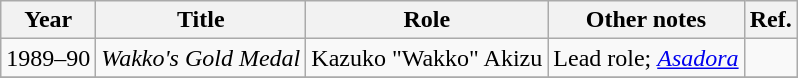<table class="wikitable">
<tr>
<th>Year</th>
<th>Title</th>
<th>Role</th>
<th>Other notes</th>
<th>Ref.</th>
</tr>
<tr>
<td>1989–90</td>
<td><em>Wakko's Gold Medal</em></td>
<td>Kazuko "Wakko" Akizu</td>
<td>Lead role; <em><a href='#'>Asadora</a></em></td>
<td></td>
</tr>
<tr>
</tr>
</table>
